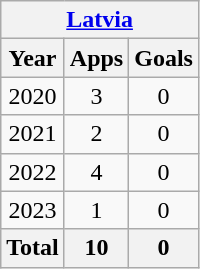<table class="wikitable" style="text-align:center">
<tr>
<th colspan=3><a href='#'>Latvia</a></th>
</tr>
<tr>
<th>Year</th>
<th>Apps</th>
<th>Goals</th>
</tr>
<tr>
<td>2020</td>
<td>3</td>
<td>0</td>
</tr>
<tr>
<td>2021</td>
<td>2</td>
<td>0</td>
</tr>
<tr>
<td>2022</td>
<td>4</td>
<td>0</td>
</tr>
<tr>
<td>2023</td>
<td>1</td>
<td>0</td>
</tr>
<tr>
<th>Total</th>
<th>10</th>
<th>0</th>
</tr>
</table>
